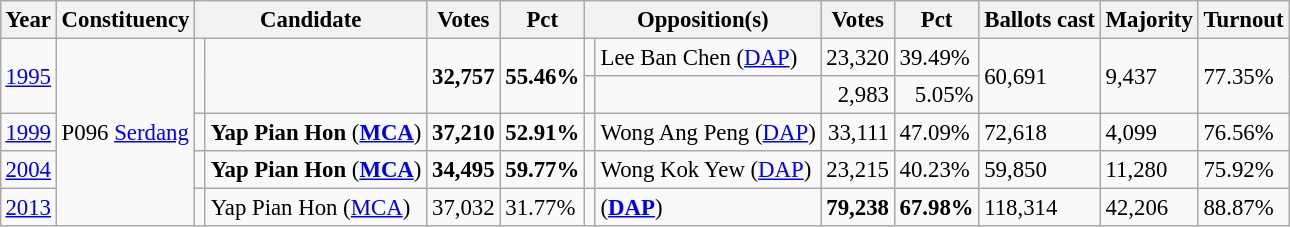<table class="wikitable" style="margin:0.5em ; font-size:95%">
<tr>
<th>Year</th>
<th>Constituency</th>
<th colspan=2>Candidate</th>
<th>Votes</th>
<th>Pct</th>
<th colspan=2>Opposition(s)</th>
<th>Votes</th>
<th>Pct</th>
<th>Ballots cast</th>
<th>Majority</th>
<th>Turnout</th>
</tr>
<tr>
<td rowspan="2"><a href='#'>1995</a></td>
<td rowspan=5>P096 <a href='#'>Serdang</a></td>
<td rowspan="2"  ></td>
<td rowspan="2"></td>
<td rowspan="2" align="right"><strong>32,757</strong></td>
<td rowspan="2"><strong>55.46%</strong></td>
<td></td>
<td>Lee Ban Chen (<a href='#'>DAP</a>)</td>
<td align="right">23,320</td>
<td>39.49%</td>
<td rowspan="2">60,691</td>
<td rowspan="2">9,437</td>
<td rowspan="2">77.35%</td>
</tr>
<tr>
<td></td>
<td></td>
<td align="right">2,983</td>
<td align="right">5.05%</td>
</tr>
<tr>
<td><a href='#'>1999</a></td>
<td></td>
<td><strong>Yap Pian Hon</strong> (<a href='#'><strong>MCA</strong></a>)</td>
<td align="right"><strong>37,210</strong></td>
<td><strong>52.91%</strong></td>
<td></td>
<td>Wong Ang Peng (<a href='#'>DAP</a>)</td>
<td align="right">33,111</td>
<td>47.09%</td>
<td>72,618</td>
<td>4,099</td>
<td>76.56%</td>
</tr>
<tr>
<td><a href='#'>2004</a></td>
<td></td>
<td><strong>Yap Pian Hon</strong> (<a href='#'><strong>MCA</strong></a>)</td>
<td align="right"><strong>34,495</strong></td>
<td><strong>59.77%</strong></td>
<td></td>
<td>Wong Kok Yew (<a href='#'>DAP</a>)</td>
<td align="right">23,215</td>
<td>40.23%</td>
<td>59,850</td>
<td>11,280</td>
<td>75.92%</td>
</tr>
<tr>
<td><a href='#'>2013</a></td>
<td></td>
<td>Yap Pian Hon (<a href='#'>MCA</a>)</td>
<td align="right">37,032</td>
<td>31.77%</td>
<td></td>
<td> (<a href='#'><strong>DAP</strong></a>)</td>
<td align="right"><strong>79,238</strong></td>
<td><strong>67.98%</strong></td>
<td>118,314</td>
<td>42,206</td>
<td>88.87%</td>
</tr>
</table>
